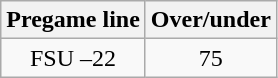<table class="wikitable">
<tr align="center">
<th style=>Pregame line</th>
<th style=>Over/under</th>
</tr>
<tr align="center">
<td>FSU –22</td>
<td>75</td>
</tr>
</table>
